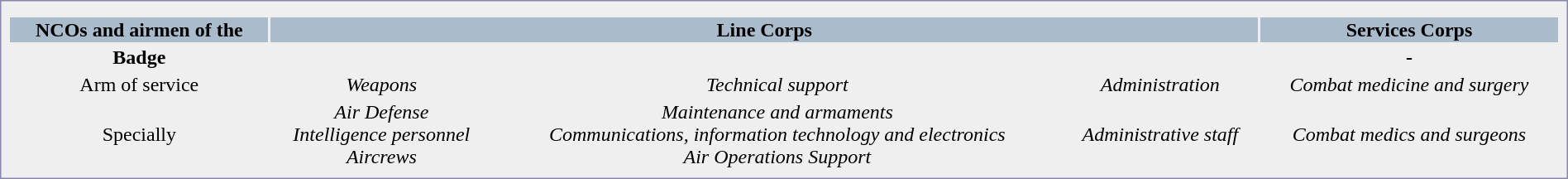<table style="border:1px solid #8888aa; background-color:#efefef; padding:5px; font-size:100%; margin: 0px 12px 12px 0px;width:100%">
<tr>
</tr>
<tr bgcolor="#aabccc">
</tr>
<tr>
</tr>
<tr bgcolor="#aabccc">
<th>NCOs and airmen of the</th>
<th colspan=3>Line Corps</th>
<th colspan=1>Services Corps</th>
</tr>
<tr align="center">
<th>Badge</th>
<th colspan=3></th>
<th colspan=1>-</th>
</tr>
<tr align="center">
<td>Arm of service</td>
<td><em>Weapons</em></td>
<td><em>Technical support</em></td>
<td><em>Administration</em></td>
<td><em>Combat medicine and surgery</em></td>
</tr>
<tr align="center">
<td>Specially</td>
<td><em>Air Defense<br>Intelligence personnel<br>Aircrews</em></td>
<td><em>Maintenance and armaments<br>Communications, information technology and electronics<br>Air Operations Support</em></td>
<td><em>Administrative staff</em></td>
<td><em>Combat medics and surgeons</em></td>
</tr>
</table>
